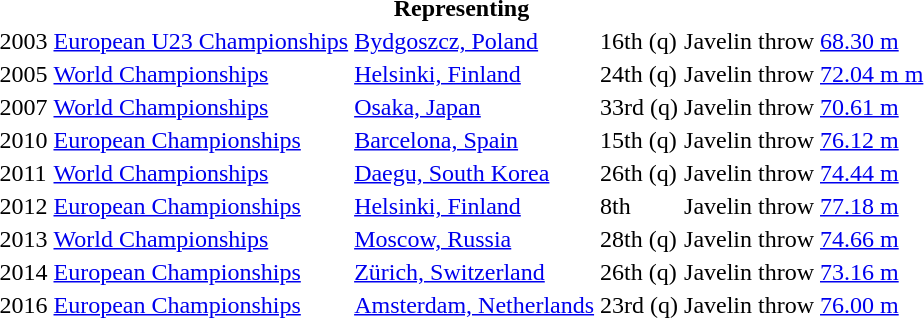<table>
<tr>
<th colspan="6">Representing </th>
</tr>
<tr>
<td>2003</td>
<td><a href='#'>European U23 Championships</a></td>
<td><a href='#'>Bydgoszcz, Poland</a></td>
<td>16th (q)</td>
<td>Javelin throw</td>
<td><a href='#'>68.30 m</a></td>
</tr>
<tr>
<td>2005</td>
<td><a href='#'>World Championships</a></td>
<td><a href='#'>Helsinki, Finland</a></td>
<td>24th (q)</td>
<td>Javelin throw</td>
<td><a href='#'>72.04 m m</a></td>
</tr>
<tr>
<td>2007</td>
<td><a href='#'>World Championships</a></td>
<td><a href='#'>Osaka, Japan</a></td>
<td>33rd (q)</td>
<td>Javelin throw</td>
<td><a href='#'>70.61 m</a></td>
</tr>
<tr>
<td>2010</td>
<td><a href='#'>European Championships</a></td>
<td><a href='#'>Barcelona, Spain</a></td>
<td>15th (q)</td>
<td>Javelin throw</td>
<td><a href='#'>76.12 m</a></td>
</tr>
<tr>
<td>2011</td>
<td><a href='#'>World Championships</a></td>
<td><a href='#'>Daegu, South Korea</a></td>
<td>26th (q)</td>
<td>Javelin throw</td>
<td><a href='#'>74.44 m</a></td>
</tr>
<tr>
<td>2012</td>
<td><a href='#'>European Championships</a></td>
<td><a href='#'>Helsinki, Finland</a></td>
<td>8th</td>
<td>Javelin throw</td>
<td><a href='#'>77.18 m</a></td>
</tr>
<tr>
<td>2013</td>
<td><a href='#'>World Championships</a></td>
<td><a href='#'>Moscow, Russia</a></td>
<td>28th (q)</td>
<td>Javelin throw</td>
<td><a href='#'>74.66 m</a></td>
</tr>
<tr>
<td>2014</td>
<td><a href='#'>European Championships</a></td>
<td><a href='#'>Zürich, Switzerland</a></td>
<td>26th (q)</td>
<td>Javelin throw</td>
<td><a href='#'>73.16 m</a></td>
</tr>
<tr>
<td>2016</td>
<td><a href='#'>European Championships</a></td>
<td><a href='#'>Amsterdam, Netherlands</a></td>
<td>23rd (q)</td>
<td>Javelin throw</td>
<td><a href='#'>76.00 m</a></td>
</tr>
</table>
